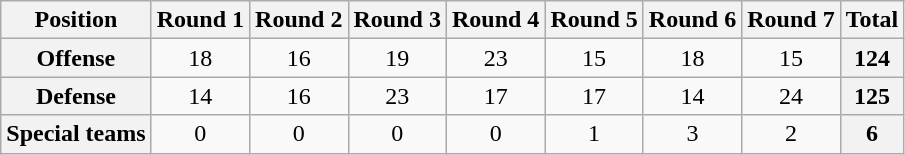<table class="wikitable sortable" style="text-align:center">
<tr>
<th>Position</th>
<th>Round 1</th>
<th>Round 2</th>
<th>Round 3</th>
<th>Round 4</th>
<th>Round 5</th>
<th>Round 6</th>
<th>Round 7</th>
<th>Total</th>
</tr>
<tr>
<th>Offense</th>
<td>18</td>
<td>16</td>
<td>19</td>
<td>23</td>
<td>15</td>
<td>18</td>
<td>15</td>
<td style="background:#f2f2f2;text-align:center"><strong>124</strong></td>
</tr>
<tr>
<th>Defense</th>
<td>14</td>
<td>16</td>
<td>23</td>
<td>17</td>
<td>17</td>
<td>14</td>
<td>24</td>
<td style="background:#f2f2f2;text-align:center"><strong>125</strong></td>
</tr>
<tr>
<th>Special teams</th>
<td>0</td>
<td>0</td>
<td>0</td>
<td>0</td>
<td>1</td>
<td>3</td>
<td>2</td>
<td style="background:#f2f2f2;text-align:center"><strong>6</strong></td>
</tr>
</table>
